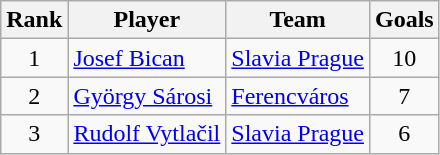<table class="wikitable" style="text-align:center">
<tr>
<th>Rank</th>
<th>Player</th>
<th>Team</th>
<th>Goals</th>
</tr>
<tr>
<td>1</td>
<td align=left> <a href='#'>Josef Bican</a></td>
<td align=left> <a href='#'>Slavia Prague</a></td>
<td>10</td>
</tr>
<tr>
<td>2</td>
<td align=left> <a href='#'>György Sárosi</a></td>
<td align=left> <a href='#'>Ferencváros</a></td>
<td>7</td>
</tr>
<tr>
<td>3</td>
<td align=left> <a href='#'>Rudolf Vytlačil</a></td>
<td align=left> <a href='#'>Slavia Prague</a></td>
<td>6</td>
</tr>
</table>
